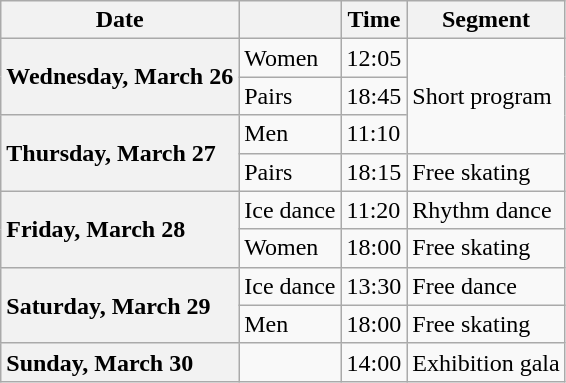<table class="wikitable unsortable" style="text-align:left;">
<tr>
<th scope="col">Date</th>
<th scope="col"></th>
<th scope="col">Time</th>
<th scope="col">Segment</th>
</tr>
<tr>
<th scope="row" style="text-align:left" rowspan="2">Wednesday, March 26</th>
<td>Women</td>
<td>12:05</td>
<td rowspan="3">Short program</td>
</tr>
<tr>
<td>Pairs</td>
<td>18:45</td>
</tr>
<tr>
<th scope="row" style="text-align:left" rowspan="2">Thursday, March 27</th>
<td>Men</td>
<td>11:10</td>
</tr>
<tr>
<td>Pairs</td>
<td>18:15</td>
<td>Free skating</td>
</tr>
<tr>
<th scope="row" style="text-align:left" rowspan="2">Friday, March 28</th>
<td>Ice dance</td>
<td>11:20</td>
<td>Rhythm dance</td>
</tr>
<tr>
<td>Women</td>
<td>18:00</td>
<td>Free skating</td>
</tr>
<tr>
<th scope="row" style="text-align:left" rowspan="2">Saturday, March 29</th>
<td>Ice dance</td>
<td>13:30</td>
<td>Free dance</td>
</tr>
<tr>
<td>Men</td>
<td>18:00</td>
<td>Free skating</td>
</tr>
<tr>
<th scope="row" style="text-align:left">Sunday, March 30</th>
<td></td>
<td>14:00</td>
<td>Exhibition gala</td>
</tr>
</table>
